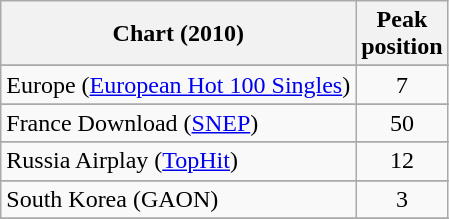<table class="wikitable sortable">
<tr>
<th>Chart (2010)</th>
<th>Peak<br>position</th>
</tr>
<tr>
</tr>
<tr>
</tr>
<tr>
</tr>
<tr>
</tr>
<tr>
</tr>
<tr>
</tr>
<tr>
</tr>
<tr>
<td>Europe (<a href='#'>European Hot 100 Singles</a>)</td>
<td style="text-align:center;">7</td>
</tr>
<tr>
</tr>
<tr>
<td>France Download (<a href='#'>SNEP</a>)</td>
<td style="text-align:center;">50</td>
</tr>
<tr>
</tr>
<tr>
</tr>
<tr>
</tr>
<tr>
</tr>
<tr>
</tr>
<tr>
</tr>
<tr>
</tr>
<tr>
</tr>
<tr>
</tr>
<tr>
</tr>
<tr>
<td>Russia Airplay (<a href='#'>TopHit</a>)</td>
<td style="text-align:center;">12</td>
</tr>
<tr>
</tr>
<tr>
</tr>
<tr>
<td>South Korea (GAON)</td>
<td style="text-align:center;">3</td>
</tr>
<tr>
</tr>
<tr>
</tr>
<tr>
</tr>
<tr>
</tr>
<tr>
</tr>
<tr>
</tr>
<tr>
</tr>
<tr>
</tr>
<tr>
</tr>
</table>
